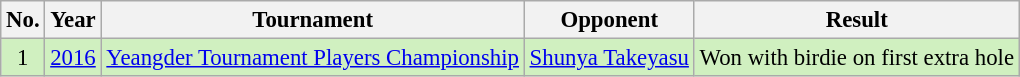<table class="wikitable" style="font-size:95%;">
<tr>
<th>No.</th>
<th>Year</th>
<th>Tournament</th>
<th>Opponent</th>
<th>Result</th>
</tr>
<tr style="background:#D0F0C0;">
<td align=center>1</td>
<td><a href='#'>2016</a></td>
<td><a href='#'>Yeangder Tournament Players Championship</a></td>
<td> <a href='#'>Shunya Takeyasu</a></td>
<td>Won with birdie on first extra hole</td>
</tr>
</table>
